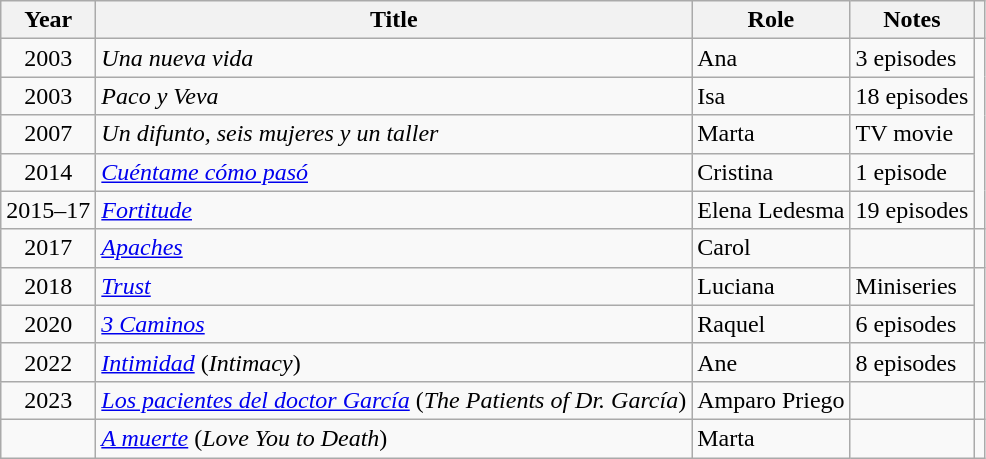<table class="wikitable sortable">
<tr>
<th>Year</th>
<th>Title</th>
<th>Role</th>
<th class="unsortable">Notes</th>
<th class="unsortable"></th>
</tr>
<tr>
<td align = "center">2003</td>
<td><em>Una nueva vida</em></td>
<td>Ana</td>
<td>3 episodes</td>
</tr>
<tr>
<td align = "center">2003</td>
<td><em>Paco y Veva</em></td>
<td>Isa</td>
<td>18 episodes</td>
</tr>
<tr>
<td align = "center">2007</td>
<td><em>Un difunto, seis mujeres y un taller</em></td>
<td>Marta</td>
<td>TV movie</td>
</tr>
<tr>
<td align = "center">2014</td>
<td><em><a href='#'>Cuéntame cómo pasó</a></em></td>
<td>Cristina</td>
<td>1 episode</td>
</tr>
<tr>
<td align = "center">2015–17</td>
<td><em><a href='#'>Fortitude</a></em></td>
<td>Elena Ledesma</td>
<td>19 episodes</td>
</tr>
<tr>
<td align = "center">2017</td>
<td><em><a href='#'>Apaches</a></em></td>
<td>Carol</td>
<td></td>
<td align = "center"></td>
</tr>
<tr>
<td align = "center">2018</td>
<td><em><a href='#'>Trust</a></em></td>
<td>Luciana</td>
<td>Miniseries</td>
</tr>
<tr>
<td align = "center">2020</td>
<td><em><a href='#'>3 Caminos</a></em></td>
<td>Raquel</td>
<td>6 episodes</td>
</tr>
<tr>
<td align = "center">2022</td>
<td><em><a href='#'>Intimidad</a></em> (<em>Intimacy</em>)</td>
<td>Ane</td>
<td>8 episodes</td>
<td align = "center"></td>
</tr>
<tr>
<td align = "center">2023</td>
<td><em><a href='#'>Los pacientes del doctor García</a></em> (<em>The Patients of Dr. García</em>)</td>
<td>Amparo Priego</td>
<td></td>
<td align = "center"></td>
</tr>
<tr>
<td></td>
<td><em><a href='#'>A muerte</a></em> (<em>Love You to Death</em>)</td>
<td>Marta</td>
<td></td>
<td></td>
</tr>
</table>
